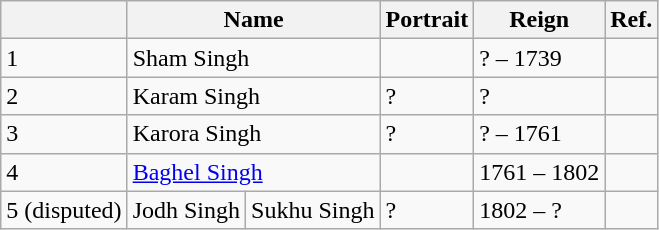<table class="wikitable">
<tr>
<th></th>
<th colspan="2">Name<br></th>
<th>Portrait</th>
<th class="unsortable">Reign</th>
<th>Ref.</th>
</tr>
<tr>
<td>1</td>
<td colspan="2">Sham Singh<br></td>
<td></td>
<td>? – 1739</td>
<td></td>
</tr>
<tr>
<td>2</td>
<td colspan="2">Karam Singh</td>
<td>?</td>
<td>?</td>
<td></td>
</tr>
<tr>
<td>3</td>
<td colspan="2">Karora Singh<br></td>
<td>?</td>
<td>? – 1761</td>
<td></td>
</tr>
<tr>
<td>4</td>
<td colspan="2"><a href='#'>Baghel Singh</a><br></td>
<td></td>
<td>1761 – 1802</td>
<td></td>
</tr>
<tr>
<td>5 (disputed)</td>
<td>Jodh Singh<br></td>
<td>Sukhu Singh</td>
<td>?</td>
<td>1802 – ?</td>
<td></td>
</tr>
</table>
